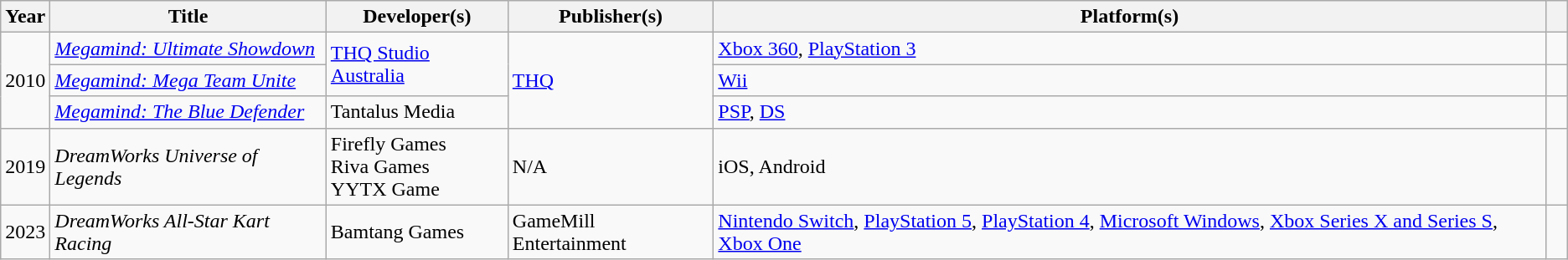<table class="wikitable sortable">
<tr>
<th>Year</th>
<th>Title</th>
<th>Developer(s)</th>
<th>Publisher(s)</th>
<th>Platform(s)</th>
<th class="unsortable" width="10"></th>
</tr>
<tr>
<td rowspan="3">2010</td>
<td><em><a href='#'>Megamind: Ultimate Showdown</a></em></td>
<td rowspan="2"><a href='#'>THQ Studio Australia</a></td>
<td rowspan="3"><a href='#'>THQ</a></td>
<td><a href='#'>Xbox 360</a>, <a href='#'>PlayStation 3</a></td>
<td></td>
</tr>
<tr>
<td><em><a href='#'>Megamind: Mega Team Unite</a></em></td>
<td><a href='#'>Wii</a></td>
<td></td>
</tr>
<tr>
<td><em><a href='#'>Megamind: The Blue Defender</a></em></td>
<td>Tantalus Media</td>
<td><a href='#'>PSP</a>, <a href='#'>DS</a></td>
<td></td>
</tr>
<tr>
<td>2019</td>
<td><em>DreamWorks Universe of Legends</em></td>
<td>Firefly Games<br>Riva Games<br>YYTX Game</td>
<td>N/A</td>
<td>iOS, Android</td>
<td></td>
</tr>
<tr>
<td>2023</td>
<td><em>DreamWorks All-Star Kart Racing</em></td>
<td>Bamtang Games</td>
<td>GameMill Entertainment</td>
<td><a href='#'>Nintendo Switch</a>, <a href='#'>PlayStation 5</a>, <a href='#'>PlayStation 4</a>, <a href='#'>Microsoft Windows</a>, <a href='#'>Xbox Series X and Series S</a>, <a href='#'>Xbox One</a></td>
<td></td>
</tr>
</table>
